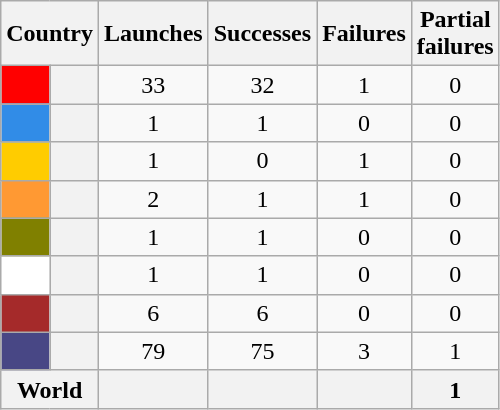<table class="wikitable sortable" style="text-align:center;">
<tr>
<th colspan=2>Country</th>
<th>Launches</th>
<th>Successes</th>
<th>Failures</th>
<th>Partial <br> failures</th>
</tr>
<tr>
<th style="background:#ff0000;"></th>
<th style="text-align:left;"></th>
<td>33</td>
<td>32</td>
<td>1</td>
<td>0</td>
</tr>
<tr>
<th style="background:#318ce7;"></th>
<th style="text-align:left;"></th>
<td>1</td>
<td>1</td>
<td>0</td>
<td>0</td>
</tr>
<tr>
<th style="background:#ffcc00;"></th>
<th style="text-align:left;"></th>
<td>1</td>
<td>0</td>
<td>1</td>
<td>0</td>
</tr>
<tr>
<th style="background:#ff9933;"></th>
<th style="text-align:left;"></th>
<td>2</td>
<td>1</td>
<td>1</td>
<td>0</td>
</tr>
<tr>
<th style="background:#808000;"></th>
<th style="text-align:left;"></th>
<td>1</td>
<td>1</td>
<td>0</td>
<td>0</td>
</tr>
<tr>
<th style="background:#ffffff;"></th>
<th style="text-align:left;"></th>
<td>1</td>
<td>1</td>
<td>0</td>
<td>0<br></td>
</tr>
<tr>
<th style="background:#a52a2a;"></th>
<th style="text-align:left;"></th>
<td>6</td>
<td>6</td>
<td>0</td>
<td>0</td>
</tr>
<tr>
<th style="background:#484785;"></th>
<th style="text-align:left;"></th>
<td>79</td>
<td>75</td>
<td>3</td>
<td>1</td>
</tr>
<tr class="sortbottom">
<th colspan="2">World</th>
<th></th>
<th></th>
<th></th>
<th>1</th>
</tr>
</table>
